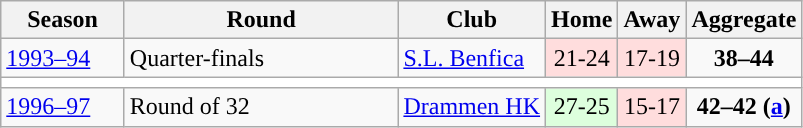<table class="wikitable">
<tr>
<th width=75>Season</th>
<th width=175>Round</th>
<th>Club</th>
<th>Home</th>
<th>Away</th>
<th>Aggregate</th>
</tr>
<tr>
<td rowspan=1><a href='#'>1993–94</a></td>
<td>Quarter-finals</td>
<td> <a href='#'>S.L. Benfica</a></td>
<td style="text-align:center; background:#fdd;">21-24</td>
<td style="text-align:center; background:#fdd;">17-19</td>
<td style="text-align:center;"><strong>38–44</strong></td>
</tr>
<tr>
<td colspan=7 style="text-align: center;" bgcolor=white></td>
</tr>
<tr>
<td rowspan=1><a href='#'>1996–97</a></td>
<td>Round of 32</td>
<td> <a href='#'>Drammen HK</a></td>
<td style="text-align:center; background:#dfd;">27-25</td>
<td style="text-align:center; background:#fdd;">15-17</td>
<td style="text-align:center;"><strong>42–42 (<a href='#'>a</a>)</strong></td>
</tr>
</table>
